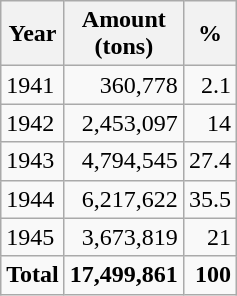<table class="wikitable floatright">
<tr class="hintergrundfarbe6">
<th>Year</th>
<th>Amount <br>(tons)</th>
<th>%</th>
</tr>
<tr class="hintergrundfarbe2">
<td align="left">1941</td>
<td align="right">360,778</td>
<td align="right">2.1</td>
</tr>
<tr class="hintergrundfarbe2">
<td align="left">1942</td>
<td align="right">2,453,097</td>
<td align="right">14</td>
</tr>
<tr class="hintergrundfarbe2">
<td align="left">1943</td>
<td align="right">4,794,545</td>
<td align="right">27.4</td>
</tr>
<tr class="hintergrundfarbe2">
<td align="left">1944</td>
<td align="right">6,217,622</td>
<td align="right">35.5</td>
</tr>
<tr class="hintergrundfarbe2">
<td align="left">1945</td>
<td align="right">3,673,819</td>
<td align="right">21</td>
</tr>
<tr class="hintergrundfarbe2">
<td align="left"><strong>Total</strong></td>
<td align="right"><strong>17,499,861</strong></td>
<td align="right"><strong>100</strong></td>
</tr>
</table>
